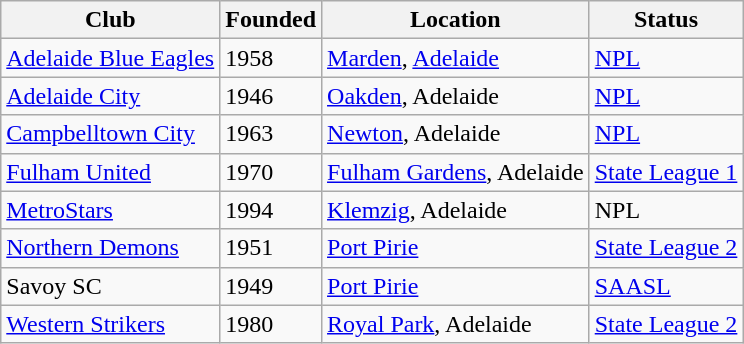<table class="wikitable sortable">
<tr>
<th>Club</th>
<th>Founded</th>
<th>Location</th>
<th>Status</th>
</tr>
<tr>
<td><a href='#'>Adelaide Blue Eagles</a></td>
<td>1958</td>
<td><a href='#'>Marden</a>, <a href='#'>Adelaide</a></td>
<td><a href='#'>NPL</a></td>
</tr>
<tr>
<td><a href='#'>Adelaide City</a></td>
<td>1946</td>
<td><a href='#'>Oakden</a>, Adelaide</td>
<td><a href='#'>NPL</a></td>
</tr>
<tr>
<td><a href='#'>Campbelltown City</a></td>
<td>1963</td>
<td><a href='#'>Newton</a>, Adelaide</td>
<td><a href='#'>NPL</a></td>
</tr>
<tr>
<td><a href='#'>Fulham United</a></td>
<td>1970</td>
<td><a href='#'>Fulham Gardens</a>, Adelaide</td>
<td><a href='#'>State League 1</a></td>
</tr>
<tr>
<td><a href='#'>MetroStars</a></td>
<td>1994</td>
<td><a href='#'>Klemzig</a>, Adelaide</td>
<td>NPL</td>
</tr>
<tr>
<td><a href='#'>Northern Demons</a></td>
<td>1951</td>
<td><a href='#'>Port Pirie</a></td>
<td><a href='#'>State League 2</a></td>
</tr>
<tr>
<td>Savoy SC</td>
<td>1949</td>
<td><a href='#'>Port Pirie</a></td>
<td><a href='#'>SAASL</a></td>
</tr>
<tr>
<td><a href='#'>Western Strikers</a></td>
<td>1980</td>
<td><a href='#'>Royal Park</a>, Adelaide</td>
<td><a href='#'>State League 2</a></td>
</tr>
</table>
